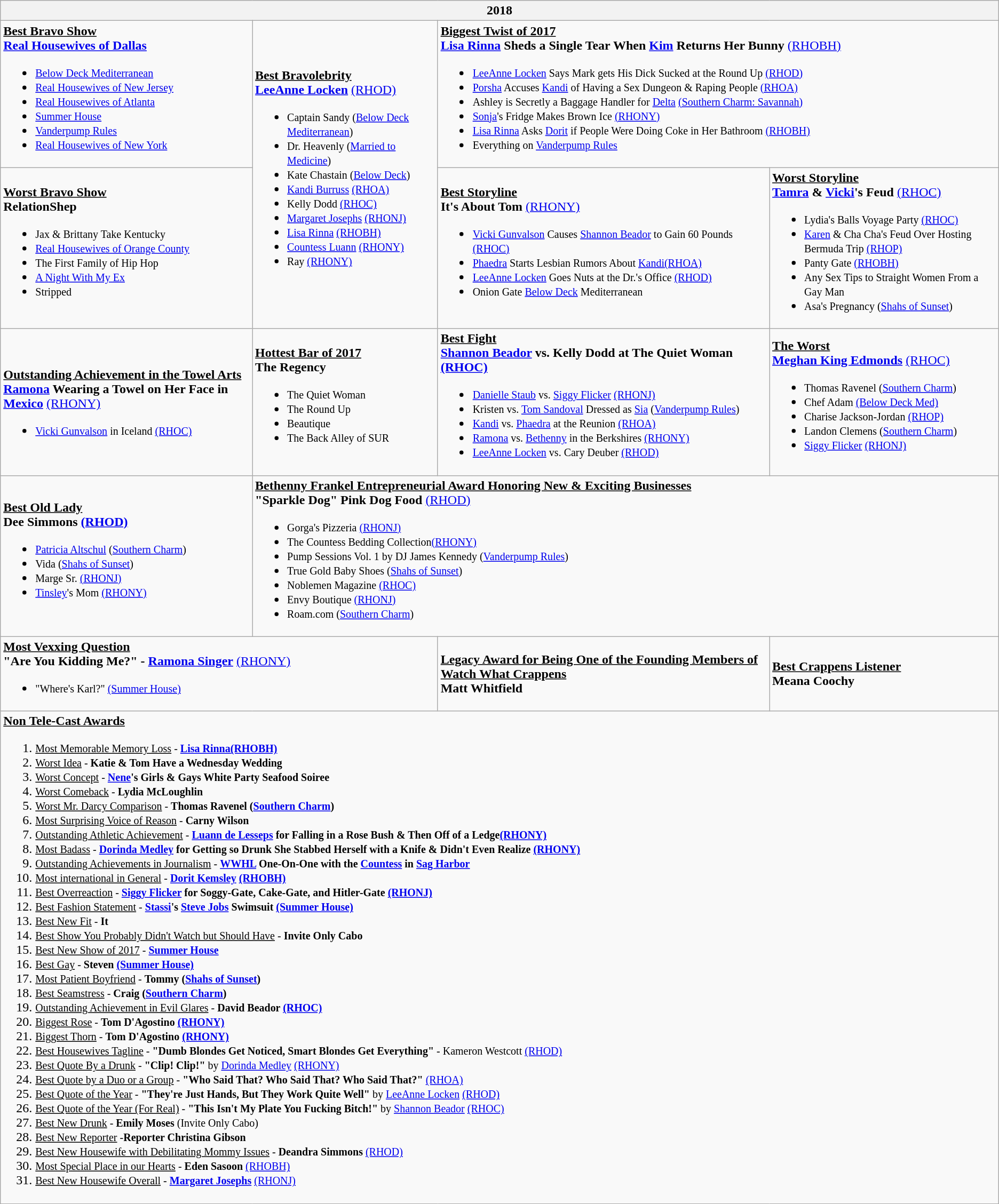<table class="wikitable mw-collapsible mw-collapsed">
<tr>
<th colspan="4">2018</th>
</tr>
<tr>
<td><strong><u>Best Bravo Show</u></strong><br><a href='#'><strong>Real Housewives of Dallas</strong></a><ul><li><a href='#'><small>Below Deck Mediterranean</small></a></li><li><a href='#'><small>Real Housewives of New Jersey</small></a></li><li><a href='#'><small>Real Housewives of Atlanta</small></a></li><li><a href='#'><small>Summer House</small></a></li><li><a href='#'><small>Vanderpump Rules</small></a></li><li><a href='#'><small>Real Housewives of New York</small></a></li></ul></td>
<td rowspan="2"><strong><u>Best Bravolebrity</u></strong><br><strong><a href='#'>LeeAnne Locken</a></strong> <a href='#'>(RHOD)</a><ul><li><small>Captain Sandy (<a href='#'>Below Deck Mediterranean</a>)</small></li><li><small>Dr. Heavenly (<a href='#'>Married to Medicine</a>)</small></li><li><small>Kate Chastain (<a href='#'>Below Deck</a>)</small></li><li><small><a href='#'>Kandi Burruss</a> <a href='#'>(RHOA)</a></small></li><li><small>Kelly Dodd <a href='#'>(RHOC)</a></small></li><li><small><a href='#'>Margaret Josephs</a> <a href='#'>(RHONJ)</a></small></li><li><small><a href='#'>Lisa Rinna</a> <a href='#'>(RHOBH)</a></small></li><li><small><a href='#'>Countess Luann</a> <a href='#'>(RHONY)</a></small></li><li><small>Ray <a href='#'>(RHONY)</a></small></li></ul></td>
<td colspan="2"><strong><u>Biggest Twist of 2017</u></strong><br><strong><a href='#'>Lisa Rinna</a> Sheds a Single Tear When <a href='#'>Kim</a> Returns Her Bunny</strong> <a href='#'>(RHOBH)</a><ul><li><small><a href='#'>LeeAnne Locken</a> Says Mark gets His Dick Sucked at the Round Up <a href='#'>(RHOD)</a></small></li><li><small><a href='#'>Porsha</a> Accuses <a href='#'>Kandi</a> of Having a Sex Dungeon & Raping People <a href='#'>(RHOA)</a></small></li><li><small>Ashley is Secretly a Baggage Handler for <a href='#'>Delta</a> <a href='#'>(Southern Charm: Savannah)</a></small></li><li><small><a href='#'>Sonja</a>'s Fridge Makes Brown Ice <a href='#'>(RHONY)</a></small></li><li><small><a href='#'>Lisa Rinna</a> Asks <a href='#'>Dorit</a> if People Were Doing Coke in Her Bathroom <a href='#'>(RHOBH)</a></small></li><li><small>Everything on <a href='#'>Vanderpump Rules</a></small></li></ul></td>
</tr>
<tr>
<td><strong><u>Worst Bravo Show</u></strong><br><strong>RelationShep</strong><ul><li><small>Jax & Brittany Take Kentucky</small></li><li><a href='#'><small>Real Housewives of Orange County</small></a></li><li><small>The First Family of Hip Hop</small></li><li><a href='#'><small>A Night With My Ex</small></a></li><li><small>Stripped</small></li></ul></td>
<td><strong><u>Best Storyline</u></strong><br><strong>It's About Tom</strong> <a href='#'>(RHONY)</a><ul><li><small><a href='#'>Vicki Gunvalson</a> Causes <a href='#'>Shannon Beador</a> to Gain 60 Pounds <a href='#'>(RHOC)</a></small></li><li><small><a href='#'>Phaedra</a> Starts Lesbian Rumors About <a href='#'>Kandi</a><a href='#'>(RHOA)</a></small></li><li><small><a href='#'>LeeAnne Locken</a> Goes Nuts at the Dr.'s Office <a href='#'>(RHOD)</a></small></li><li><small>Onion Gate <a href='#'>Below Deck</a> Mediterranean</small></li></ul></td>
<td><strong><u>Worst Storyline</u></strong><br><strong><a href='#'>Tamra</a> & <a href='#'>Vicki</a>'s Feud</strong> <a href='#'>(RHOC)</a><ul><li><small>Lydia's Balls Voyage Party <a href='#'>(RHOC)</a></small></li><li><small><a href='#'>Karen</a> & Cha Cha's Feud Over Hosting Bermuda Trip <a href='#'>(RHOP)</a></small></li><li><small>Panty Gate <a href='#'>(RHOBH)</a></small></li><li><small>Any Sex Tips to Straight Women From a Gay Man</small></li><li><small>Asa's Pregnancy (<a href='#'>Shahs of Sunset</a>)</small></li></ul></td>
</tr>
<tr>
<td><br><strong><u>Outstanding Achievement in the Towel Arts</u></strong><br><strong><a href='#'>Ramona</a> Wearing a Towel on Her Face in <a href='#'>Mexico</a></strong> <a href='#'>(RHONY)</a><ul><li><small><a href='#'>Vicki Gunvalson</a> in Iceland <a href='#'>(RHOC)</a></small></li></ul></td>
<td><strong><u>Hottest Bar of 2017</u></strong><br><strong>The Regency</strong><ul><li><small>The Quiet Woman</small></li><li><small>The Round Up</small></li><li><small>Beautique</small></li><li><small>The Back Alley of SUR</small></li></ul></td>
<td><strong><u>Best Fight</u></strong><br><strong><a href='#'>Shannon Beador</a> vs. Kelly Dodd at The Quiet Woman <a href='#'>(RHOC)</a></strong><ul><li><small><a href='#'>Danielle Staub</a> vs. <a href='#'>Siggy Flicker</a> <a href='#'>(RHONJ)</a></small></li><li><small>Kristen vs. <a href='#'>Tom Sandoval</a> Dressed as <a href='#'>Sia</a> (<a href='#'>Vanderpump Rules</a>)</small></li><li><small><a href='#'>Kandi</a> vs. <a href='#'>Phaedra</a> at the Reunion <a href='#'>(RHOA)</a></small></li><li><small><a href='#'>Ramona</a> vs. <a href='#'>Bethenny</a> in the Berkshires <a href='#'>(RHONY)</a></small></li><li><small><a href='#'>LeeAnne Locken</a> vs. Cary Deuber <a href='#'>(RHOD)</a></small></li></ul></td>
<td><strong><u>The Worst</u></strong><br><strong><a href='#'>Meghan King Edmonds</a></strong> <a href='#'>(RHOC)</a><ul><li><small>Thomas Ravenel (<a href='#'>Southern Charm</a>)</small></li><li><small>Chef Adam <a href='#'>(Below Deck Med)</a></small></li><li><small>Charise Jackson-Jordan <a href='#'>(RHOP)</a></small></li><li><small>Landon Clemens (<a href='#'>Southern Charm</a>)</small></li><li><small><a href='#'>Siggy Flicker</a> <a href='#'>(RHONJ)</a></small></li></ul></td>
</tr>
<tr>
<td><strong><u>Best Old Lady</u></strong><br><strong>Dee Simmons <a href='#'>(RHOD)</a></strong><ul><li><small><a href='#'>Patricia Altschul</a> (<a href='#'>Southern Charm</a>)</small></li><li><small>Vida (<a href='#'>Shahs of Sunset</a>)</small></li><li><small>Marge Sr. <a href='#'>(RHONJ)</a></small></li><li><small><a href='#'>Tinsley</a>'s Mom <a href='#'>(RHONY)</a></small></li></ul></td>
<td colspan="3"><strong><u>Bethenny Frankel Entrepreneurial Award Honoring New & Exciting Businesses</u></strong><br><strong>"Sparkle Dog" Pink Dog Food</strong> <a href='#'>(RHOD)</a><ul><li><small>Gorga's Pizzeria <a href='#'>(RHONJ)</a></small></li><li><small>The Countess Bedding Collection<a href='#'>(RHONY)</a></small></li><li><small>Pump Sessions Vol. 1 by DJ James Kennedy (<a href='#'>Vanderpump Rules</a>)</small></li><li><small>True Gold Baby Shoes (<a href='#'>Shahs of Sunset</a>)</small></li><li><small>Noblemen Magazine <a href='#'>(RHOC)</a></small></li><li><small>Envy Boutique <a href='#'>(RHONJ)</a></small></li><li><small>Roam.com (<a href='#'>Southern Charm</a>)</small></li></ul></td>
</tr>
<tr>
<td colspan="2"><strong><u>Most Vexxing Question</u></strong><br><strong>"Are You Kidding Me?" - <a href='#'>Ramona Singer</a></strong> <a href='#'>(RHONY)</a><ul><li><small>"Where's Karl?" <a href='#'>(Summer House)</a></small></li></ul></td>
<td><strong><u>Legacy Award for Being One of the Founding Members of Watch What Crappens</u></strong><br><strong>Matt Whitfield</strong></td>
<td><strong><u>Best Crappens Listener</u></strong><br><strong>Meana Coochy</strong></td>
</tr>
<tr>
<td colspan="4"><strong><u>Non Tele-Cast Awards</u></strong><br><ol><li><small><u>Most Memorable Memory Loss</u> - <strong><a href='#'>Lisa Rinna</a><a href='#'>(RHOBH)</a></strong></small></li><li><small><u>Worst Idea</u> - <strong>Katie & Tom Have a Wednesday Wedding</strong></small></li><li><small><u>Worst Concept</u> - <strong><a href='#'>Nene</a>'s Girls & Gays White Party Seafood Soiree</strong></small></li><li><small><u>Worst Comeback</u> - <strong>Lydia McLoughlin</strong></small></li><li><small><u>Worst Mr. Darcy Comparison</u> - <strong>Thomas Ravenel (<a href='#'>Southern Charm</a>)</strong></small></li><li><small><u>Most Surprising Voice of Reason</u> - <strong>Carny Wilson</strong></small></li><li><small><u>Outstanding Athletic Achievement</u> - <strong><a href='#'>Luann de Lesseps</a> for Falling in a Rose Bush & Then Off of a Ledge<a href='#'>(RHONY)</a></strong></small></li><li><small><u>Most Badass</u> - <strong><a href='#'>Dorinda Medley</a> for Getting so Drunk She Stabbed Herself with a Knife & Didn't Even Realize <a href='#'>(RHONY)</a></strong></small></li><li><small><u>Outstanding Achievements in Journalism</u> - <strong><a href='#'>WWHL</a> One-On-One with the <a href='#'>Countess</a> in <a href='#'>Sag Harbor</a></strong></small></li><li><small><u>Most international in General</u> - <strong><a href='#'>Dorit Kemsley</a></strong> <a href='#'><strong>(RHOBH)</strong></a></small></li><li><small><u>Best Overreaction</u> - <strong><a href='#'>Siggy Flicker</a> for Soggy-Gate, Cake-Gate, and Hitler-Gate <a href='#'>(RHONJ)</a></strong></small></li><li><small><u>Best Fashion Statement</u> - <strong><a href='#'>Stassi</a>'s <a href='#'>Steve Jobs</a> Swimsuit <a href='#'>(Summer House)</a></strong></small></li><li><small><u>Best New Fit</u> - <strong>It</strong></small></li><li><small><u>Best Show You Probably Didn't Watch but Should Have</u> - <strong>Invite Only Cabo</strong></small></li><li><small><u>Best New Show of 2017</u> - <a href='#'><strong>Summer House</strong></a></small></li><li><small><u>Best Gay</u> - <strong>Steven <a href='#'>(Summer House)</a></strong></small></li><li><small><u>Most Patient Boyfriend</u> - <strong>Tommy (<a href='#'>Shahs of Sunset</a>)</strong></small></li><li><small><u>Best Seamstress</u> - <strong>Craig (<a href='#'>Southern Charm</a>)</strong></small></li><li><small><u>Outstanding Achievement in Evil Glares</u> - <strong>David Beador <a href='#'>(RHOC)</a></strong></small></li><li><small><u>Biggest Rose</u> - <strong>Tom D'Agostino <a href='#'>(RHONY)</a></strong></small></li><li><small><u>Biggest Thorn</u> - <strong>Tom D'Agostino <a href='#'>(RHONY)</a></strong></small></li><li><small><u>Best Housewives Tagline</u> - <strong>"Dumb Blondes Get Noticed, Smart Blondes Get Everything"</strong> - Kameron Westcott <a href='#'>(RHOD)</a></small></li><li><small><u>Best Quote By a Drunk</u> - <strong>"Clip! Clip!"</strong> by <a href='#'>Dorinda Medley</a> <a href='#'>(RHONY)</a></small></li><li><small><u>Best Quote by a Duo or a Group</u> - <strong>"Who Said That? Who Said That? Who Said That?"</strong> <a href='#'>(RHOA)</a></small></li><li><small><u>Best Quote of the Year</u> - <strong>"They're Just Hands, But They Work Quite Well"</strong> by <a href='#'>LeeAnne Locken</a> <a href='#'>(RHOD)</a></small></li><li><small><u>Best Quote of the Year (For Real)</u> - <strong>"This Isn't My Plate You Fucking Bitch!"</strong> by <a href='#'>Shannon Beador</a> <a href='#'>(RHOC)</a></small></li><li><small><u>Best New Drunk</u> - <strong>Emily Moses</strong> (Invite Only Cabo)</small></li><li><small><u>Best New Reporter</u> -<strong>Reporter Christina Gibson</strong></small></li><li><small><u>Best New Housewife with Debilitating Mommy Issues</u> - <strong>Deandra Simmons</strong> <a href='#'>(RHOD)</a></small></li><li><small><u>Most Special Place in our Hearts</u> - <strong>Eden Sasoon</strong> <a href='#'>(RHOBH)</a></small></li><li><small><u>Best New Housewife Overall</u> - <strong><a href='#'>Margaret Josephs</a></strong> <a href='#'>(RHONJ)</a></small></li></ol></td>
</tr>
</table>
